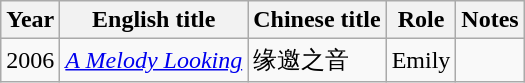<table class="wikitable">
<tr>
<th>Year</th>
<th>English title</th>
<th>Chinese title</th>
<th>Role</th>
<th>Notes</th>
</tr>
<tr>
<td>2006</td>
<td><em><a href='#'>A Melody Looking</a></em></td>
<td>缘邀之音</td>
<td>Emily</td>
<td></td>
</tr>
</table>
